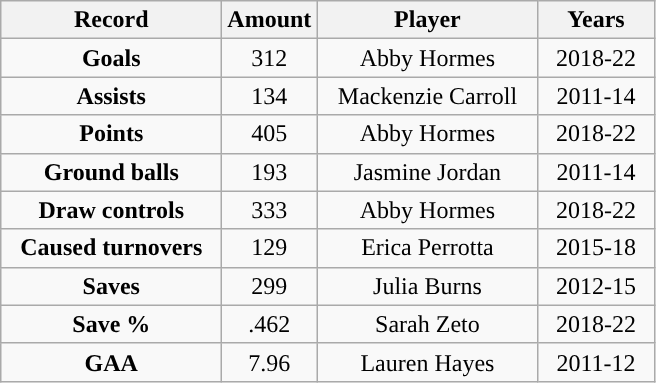<table class="wikitable">
<tr>
<th style="width:140px; ">Record</th>
<th style="width:35px; ">Amount</th>
<th style="width:140px; ">Player</th>
<th style="width:70px; ">Years</th>
</tr>
<tr style="text-align:center;">
<td><strong>Goals</strong></td>
<td>312</td>
<td>Abby Hormes</td>
<td>2018-22</td>
</tr>
<tr style="text-align:center;">
<td><strong>Assists</strong></td>
<td>134</td>
<td>Mackenzie Carroll</td>
<td>2011-14</td>
</tr>
<tr style="text-align:center;">
<td><strong>Points</strong></td>
<td>405</td>
<td>Abby Hormes</td>
<td>2018-22</td>
</tr>
<tr style="text-align:center;">
<td><strong>Ground balls</strong></td>
<td>193</td>
<td>Jasmine Jordan</td>
<td>2011-14</td>
</tr>
<tr style="text-align:center;">
<td><strong>Draw controls</strong></td>
<td>333</td>
<td>Abby Hormes</td>
<td>2018-22</td>
</tr>
<tr style="text-align:center;">
<td><strong>Caused turnovers</strong></td>
<td>129</td>
<td>Erica Perrotta</td>
<td>2015-18</td>
</tr>
<tr style="text-align:center;">
<td><strong>Saves</strong></td>
<td>299</td>
<td>Julia Burns</td>
<td>2012-15</td>
</tr>
<tr style="text-align:center;">
<td><strong>Save %</strong></td>
<td>.462</td>
<td>Sarah Zeto</td>
<td>2018-22</td>
</tr>
<tr style="text-align:center;">
<td><strong>GAA</strong></td>
<td>7.96</td>
<td>Lauren Hayes</td>
<td>2011-12</td>
</tr>
</table>
